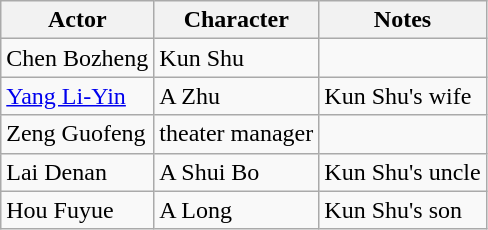<table class="wikitable">
<tr>
<th>Actor</th>
<th>Character</th>
<th>Notes</th>
</tr>
<tr>
<td>Chen Bozheng</td>
<td>Kun Shu</td>
<td></td>
</tr>
<tr>
<td><a href='#'>Yang Li-Yin</a></td>
<td>A Zhu</td>
<td>Kun Shu's wife</td>
</tr>
<tr>
<td>Zeng Guofeng</td>
<td>theater manager</td>
<td></td>
</tr>
<tr>
<td>Lai Denan</td>
<td>A Shui Bo</td>
<td>Kun Shu's uncle</td>
</tr>
<tr>
<td>Hou Fuyue</td>
<td>A Long</td>
<td>Kun Shu's son</td>
</tr>
</table>
